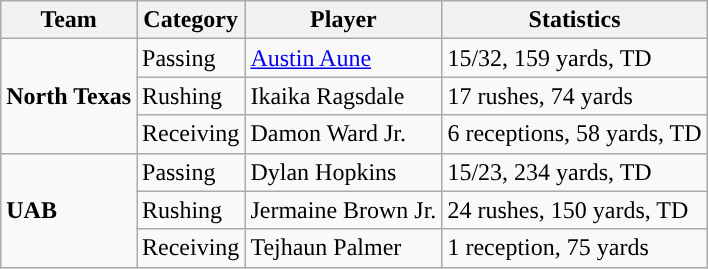<table class="wikitable" style="float: left;">
<tr>
<th>Team</th>
<th>Category</th>
<th>Player</th>
<th>Statistics</th>
</tr>
<tr>
<td rowspan=3><strong>North Texas</strong></td>
<td>Passing</td>
<td><a href='#'>Austin Aune</a></td>
<td>15/32, 159 yards, TD</td>
</tr>
<tr>
<td>Rushing</td>
<td>Ikaika Ragsdale</td>
<td>17 rushes, 74 yards</td>
</tr>
<tr>
<td>Receiving</td>
<td>Damon Ward Jr.</td>
<td>6 receptions, 58 yards, TD</td>
</tr>
<tr>
<td rowspan=3><strong>UAB</strong></td>
<td>Passing</td>
<td>Dylan Hopkins</td>
<td>15/23, 234 yards, TD</td>
</tr>
<tr>
<td>Rushing</td>
<td>Jermaine Brown Jr.</td>
<td>24 rushes, 150 yards, TD</td>
</tr>
<tr>
<td>Receiving</td>
<td>Tejhaun Palmer</td>
<td>1 reception, 75 yards</td>
</tr>
</table>
